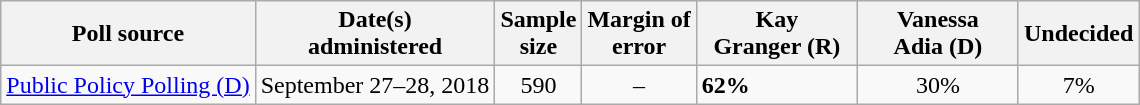<table class="wikitable">
<tr>
<th>Poll source</th>
<th>Date(s)<br>administered</th>
<th>Sample<br>size</th>
<th>Margin of<br>error</th>
<th style="width:100px;">Kay<br>Granger (R)</th>
<th style="width:100px;">Vanessa<br>Adia (D)</th>
<th>Undecided</th>
</tr>
<tr>
<td><a href='#'>Public Policy Polling (D)</a></td>
<td align=center>September 27–28, 2018</td>
<td align=center>590</td>
<td align=center>–</td>
<td><strong>62%</strong></td>
<td align=center>30%</td>
<td align=center>7%</td>
</tr>
</table>
